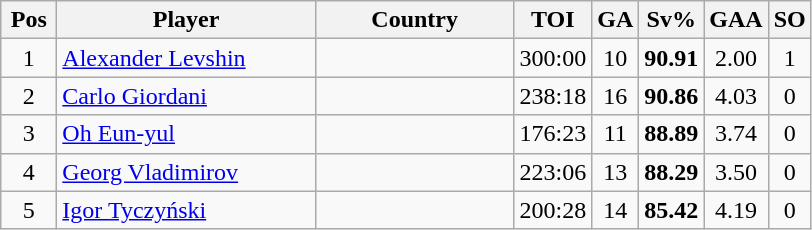<table class="wikitable sortable" style="text-align: center;">
<tr>
<th width=30>Pos</th>
<th width=165>Player</th>
<th width=125>Country</th>
<th width=20>TOI</th>
<th width=20>GA</th>
<th width=20>Sv%</th>
<th width=20>GAA</th>
<th width=20>SO</th>
</tr>
<tr>
<td>1</td>
<td align=left><a href='#'>Alexander Levshin</a></td>
<td align=left></td>
<td>300:00</td>
<td>10</td>
<td><strong>90.91</strong></td>
<td>2.00</td>
<td>1</td>
</tr>
<tr>
<td>2</td>
<td align="left"><a href='#'>Carlo Giordani</a></td>
<td align="left"></td>
<td>238:18</td>
<td>16</td>
<td><strong>90.86</strong></td>
<td>4.03</td>
<td>0</td>
</tr>
<tr>
<td>3</td>
<td align="left"><a href='#'>Oh Eun-yul</a></td>
<td align="left"></td>
<td>176:23</td>
<td>11</td>
<td><strong>88.89</strong></td>
<td>3.74</td>
<td>0</td>
</tr>
<tr>
<td>4</td>
<td align="left"><a href='#'>Georg Vladimirov</a></td>
<td align="left"></td>
<td>223:06</td>
<td>13</td>
<td><strong>88.29</strong></td>
<td>3.50</td>
<td>0</td>
</tr>
<tr>
<td>5</td>
<td align="left"><a href='#'>Igor Tyczyński</a></td>
<td align="left"></td>
<td>200:28</td>
<td>14</td>
<td><strong>85.42</strong></td>
<td>4.19</td>
<td>0</td>
</tr>
</table>
